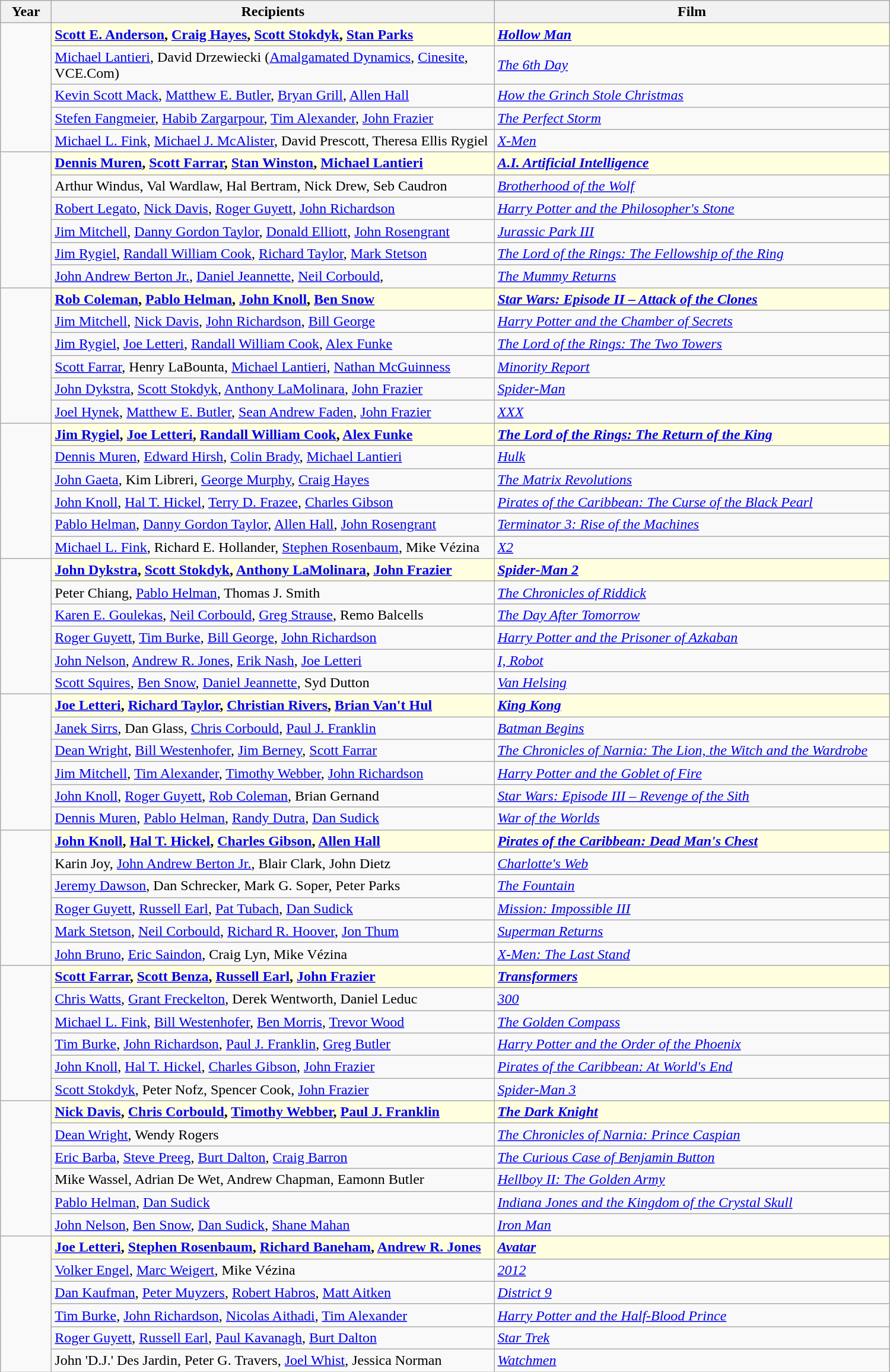<table class="wikitable" width="1000px" border="1" cellpadding="5" cellspacing="0" align="centre">
<tr>
<th width="50px">Year</th>
<th width="490px">Recipients</th>
<th>Film</th>
</tr>
<tr>
<td rowspan=5></td>
<td style="background:lightyellow"><strong><a href='#'>Scott E. Anderson</a>, <a href='#'>Craig Hayes</a>, <a href='#'>Scott Stokdyk</a>, <a href='#'>Stan Parks</a></strong></td>
<td style="background:lightyellow"><strong><em><a href='#'>Hollow Man</a></em></strong></td>
</tr>
<tr>
<td><a href='#'>Michael Lantieri</a>, David Drzewiecki (<a href='#'>Amalgamated Dynamics</a>,  <a href='#'>Cinesite</a>, VCE.Com)</td>
<td><em><a href='#'>The 6th Day</a></em></td>
</tr>
<tr>
<td><a href='#'>Kevin Scott Mack</a>, <a href='#'>Matthew E. Butler</a>, <a href='#'>Bryan Grill</a>, <a href='#'>Allen Hall</a></td>
<td><em><a href='#'>How the Grinch Stole Christmas</a></em></td>
</tr>
<tr>
<td><a href='#'>Stefen Fangmeier</a>, <a href='#'>Habib Zargarpour</a>, <a href='#'>Tim Alexander</a>, <a href='#'>John Frazier</a></td>
<td><em><a href='#'>The Perfect Storm</a></em></td>
</tr>
<tr>
<td><a href='#'>Michael L. Fink</a>, <a href='#'>Michael J. McAlister</a>, David Prescott, Theresa Ellis Rygiel</td>
<td><em><a href='#'>X-Men</a></em></td>
</tr>
<tr>
<td rowspan=6></td>
<td style="background:lightyellow"><strong><a href='#'>Dennis Muren</a>, <a href='#'>Scott Farrar</a>, <a href='#'>Stan Winston</a>, <a href='#'>Michael Lantieri</a></strong></td>
<td style="background:lightyellow"><strong><em><a href='#'>A.I. Artificial Intelligence</a></em></strong></td>
</tr>
<tr>
<td>Arthur Windus, Val Wardlaw, Hal Bertram, Nick Drew, Seb Caudron</td>
<td><em><a href='#'>Brotherhood of the Wolf</a></em></td>
</tr>
<tr>
<td><a href='#'>Robert Legato</a>, <a href='#'>Nick Davis</a>, <a href='#'>Roger Guyett</a>, <a href='#'>John Richardson</a></td>
<td><em><a href='#'>Harry Potter and the Philosopher's Stone</a></em></td>
</tr>
<tr>
<td><a href='#'>Jim Mitchell</a>, <a href='#'>Danny Gordon Taylor</a>, <a href='#'>Donald Elliott</a>, <a href='#'>John Rosengrant</a></td>
<td><em><a href='#'>Jurassic Park III</a></em></td>
</tr>
<tr>
<td><a href='#'>Jim Rygiel</a>, <a href='#'>Randall William Cook</a>, <a href='#'>Richard Taylor</a>, <a href='#'>Mark Stetson</a></td>
<td><em><a href='#'>The Lord of the Rings: The Fellowship of the Ring</a></em></td>
</tr>
<tr>
<td><a href='#'>John Andrew Berton Jr.</a>, <a href='#'>Daniel Jeannette</a>, <a href='#'>Neil Corbould</a>, </td>
<td><em><a href='#'>The Mummy Returns</a></em></td>
</tr>
<tr>
<td rowspan=6></td>
<td style="background:lightyellow"><strong><a href='#'>Rob Coleman</a>, <a href='#'>Pablo Helman</a>, <a href='#'>John Knoll</a>, <a href='#'>Ben Snow</a></strong></td>
<td style="background:lightyellow"><strong><em><a href='#'>Star Wars: Episode II – Attack of the Clones</a></em></strong></td>
</tr>
<tr>
<td><a href='#'>Jim Mitchell</a>, <a href='#'>Nick Davis</a>, <a href='#'>John Richardson</a>, <a href='#'>Bill George</a></td>
<td><em><a href='#'>Harry Potter and the Chamber of Secrets</a></em></td>
</tr>
<tr>
<td><a href='#'>Jim Rygiel</a>, <a href='#'>Joe Letteri</a>, <a href='#'>Randall William Cook</a>, <a href='#'>Alex Funke</a></td>
<td><em><a href='#'>The Lord of the Rings: The Two Towers</a></em></td>
</tr>
<tr>
<td><a href='#'>Scott Farrar</a>, Henry LaBounta, <a href='#'>Michael Lantieri</a>, <a href='#'>Nathan McGuinness</a></td>
<td><em><a href='#'>Minority Report</a></em></td>
</tr>
<tr>
<td><a href='#'>John Dykstra</a>, <a href='#'>Scott Stokdyk</a>, <a href='#'>Anthony LaMolinara</a>, <a href='#'>John Frazier</a></td>
<td><em><a href='#'>Spider-Man</a></em></td>
</tr>
<tr>
<td><a href='#'>Joel Hynek</a>, <a href='#'>Matthew E. Butler</a>, <a href='#'>Sean Andrew Faden</a>, <a href='#'>John Frazier</a></td>
<td><em><a href='#'>XXX</a></em></td>
</tr>
<tr>
<td rowspan=6></td>
<td style="background:lightyellow"><strong><a href='#'>Jim Rygiel</a>, <a href='#'>Joe Letteri</a>, <a href='#'>Randall William Cook</a>, <a href='#'>Alex Funke</a></strong></td>
<td style="background:lightyellow"><strong><em><a href='#'>The Lord of the Rings: The Return of the King</a></em></strong></td>
</tr>
<tr>
<td><a href='#'>Dennis Muren</a>, <a href='#'>Edward Hirsh</a>, <a href='#'>Colin Brady</a>, <a href='#'>Michael Lantieri</a></td>
<td><em><a href='#'>Hulk</a></em></td>
</tr>
<tr>
<td><a href='#'>John Gaeta</a>, Kim Libreri, <a href='#'>George Murphy</a>, <a href='#'>Craig Hayes</a></td>
<td><em><a href='#'>The Matrix Revolutions</a></em></td>
</tr>
<tr>
<td><a href='#'>John Knoll</a>, <a href='#'>Hal T. Hickel</a>, <a href='#'>Terry D. Frazee</a>, <a href='#'>Charles Gibson</a></td>
<td><em><a href='#'>Pirates of the Caribbean: The Curse of the Black Pearl</a></em></td>
</tr>
<tr>
<td><a href='#'>Pablo Helman</a>, <a href='#'>Danny Gordon Taylor</a>, <a href='#'>Allen Hall</a>, <a href='#'>John Rosengrant</a></td>
<td><em><a href='#'>Terminator 3: Rise of the Machines</a></em></td>
</tr>
<tr>
<td><a href='#'>Michael L. Fink</a>, Richard E. Hollander, <a href='#'>Stephen Rosenbaum</a>, Mike Vézina</td>
<td><em><a href='#'>X2</a></em></td>
</tr>
<tr>
<td rowspan=6></td>
<td style="background:lightyellow"><strong><a href='#'>John Dykstra</a>, <a href='#'>Scott Stokdyk</a>, <a href='#'>Anthony LaMolinara</a>, <a href='#'>John Frazier</a></strong></td>
<td style="background:lightyellow"><strong><em><a href='#'>Spider-Man 2</a></em></strong></td>
</tr>
<tr>
<td>Peter Chiang, <a href='#'>Pablo Helman</a>, Thomas J. Smith</td>
<td><em><a href='#'>The Chronicles of Riddick</a></em></td>
</tr>
<tr>
<td><a href='#'>Karen E. Goulekas</a>, <a href='#'>Neil Corbould</a>, <a href='#'>Greg Strause</a>, Remo Balcells</td>
<td><em><a href='#'>The Day After Tomorrow</a></em></td>
</tr>
<tr>
<td><a href='#'>Roger Guyett</a>, <a href='#'>Tim Burke</a>, <a href='#'>Bill George</a>, <a href='#'>John Richardson</a></td>
<td><em><a href='#'>Harry Potter and the Prisoner of Azkaban</a></em></td>
</tr>
<tr>
<td><a href='#'>John Nelson</a>, <a href='#'>Andrew R. Jones</a>, <a href='#'>Erik Nash</a>, <a href='#'>Joe Letteri</a></td>
<td><em><a href='#'>I, Robot</a></em></td>
</tr>
<tr>
<td><a href='#'>Scott Squires</a>, <a href='#'>Ben Snow</a>, <a href='#'>Daniel Jeannette</a>, Syd Dutton</td>
<td><em><a href='#'>Van Helsing</a></em></td>
</tr>
<tr>
<td rowspan=6></td>
<td style="background:lightyellow"><strong><a href='#'>Joe Letteri</a>, <a href='#'>Richard Taylor</a>, <a href='#'>Christian Rivers</a>, <a href='#'>Brian Van't Hul</a></strong></td>
<td style="background:lightyellow"><strong><em><a href='#'>King Kong</a></em></strong></td>
</tr>
<tr>
<td><a href='#'>Janek Sirrs</a>, Dan Glass, <a href='#'>Chris Corbould</a>, <a href='#'>Paul J. Franklin</a></td>
<td><em><a href='#'>Batman Begins</a></em></td>
</tr>
<tr>
<td><a href='#'>Dean Wright</a>, <a href='#'>Bill Westenhofer</a>, <a href='#'>Jim Berney</a>, <a href='#'>Scott Farrar</a></td>
<td><em><a href='#'>The Chronicles of Narnia: The Lion, the Witch and the Wardrobe</a></em></td>
</tr>
<tr>
<td><a href='#'>Jim Mitchell</a>, <a href='#'>Tim Alexander</a>, <a href='#'>Timothy Webber</a>, <a href='#'>John Richardson</a></td>
<td><em><a href='#'>Harry Potter and the Goblet of Fire</a></em></td>
</tr>
<tr>
<td><a href='#'>John Knoll</a>, <a href='#'>Roger Guyett</a>, <a href='#'>Rob Coleman</a>, Brian Gernand</td>
<td><em><a href='#'>Star Wars: Episode III – Revenge of the Sith</a></em></td>
</tr>
<tr>
<td><a href='#'>Dennis Muren</a>, <a href='#'>Pablo Helman</a>, <a href='#'>Randy Dutra</a>, <a href='#'>Dan Sudick</a></td>
<td><em><a href='#'>War of the Worlds</a></em></td>
</tr>
<tr>
<td rowspan=6></td>
<td style="background:lightyellow"><strong><a href='#'>John Knoll</a>, <a href='#'>Hal T. Hickel</a>, <a href='#'>Charles Gibson</a>, <a href='#'>Allen Hall</a></strong></td>
<td style="background:lightyellow"><strong><em><a href='#'>Pirates of the Caribbean: Dead Man's Chest</a></em></strong></td>
</tr>
<tr>
<td>Karin Joy, <a href='#'>John Andrew Berton Jr.</a>, Blair Clark, John Dietz</td>
<td><em><a href='#'>Charlotte's Web</a></em></td>
</tr>
<tr>
<td><a href='#'>Jeremy Dawson</a>, Dan Schrecker, Mark G. Soper, Peter Parks</td>
<td><em><a href='#'>The Fountain</a></em></td>
</tr>
<tr>
<td><a href='#'>Roger Guyett</a>, <a href='#'>Russell Earl</a>, <a href='#'>Pat Tubach</a>, <a href='#'>Dan Sudick</a></td>
<td><em><a href='#'>Mission: Impossible III</a></em></td>
</tr>
<tr>
<td><a href='#'>Mark Stetson</a>, <a href='#'>Neil Corbould</a>, <a href='#'>Richard R. Hoover</a>, <a href='#'>Jon Thum</a></td>
<td><em><a href='#'>Superman Returns</a></em></td>
</tr>
<tr>
<td><a href='#'>John Bruno</a>, <a href='#'>Eric Saindon</a>, Craig Lyn, Mike Vézina</td>
<td><em><a href='#'>X-Men: The Last Stand</a></em></td>
</tr>
<tr>
<td rowspan=6></td>
<td style="background:lightyellow"><strong><a href='#'>Scott Farrar</a>, <a href='#'>Scott Benza</a>, <a href='#'>Russell Earl</a>, <a href='#'>John Frazier</a></strong></td>
<td style="background:lightyellow"><strong><em><a href='#'>Transformers</a></em></strong></td>
</tr>
<tr>
<td><a href='#'>Chris Watts</a>, <a href='#'>Grant Freckelton</a>, Derek Wentworth, Daniel Leduc</td>
<td><em><a href='#'>300</a></em></td>
</tr>
<tr>
<td><a href='#'>Michael L. Fink</a>, <a href='#'>Bill Westenhofer</a>, <a href='#'>Ben Morris</a>, <a href='#'>Trevor Wood</a></td>
<td><em><a href='#'>The Golden Compass</a></em></td>
</tr>
<tr>
<td><a href='#'>Tim Burke</a>, <a href='#'>John Richardson</a>, <a href='#'>Paul J. Franklin</a>, <a href='#'>Greg Butler</a></td>
<td><em><a href='#'>Harry Potter and the Order of the Phoenix</a></em></td>
</tr>
<tr>
<td><a href='#'>John Knoll</a>, <a href='#'>Hal T. Hickel</a>, <a href='#'>Charles Gibson</a>, <a href='#'>John Frazier</a></td>
<td><em><a href='#'>Pirates of the Caribbean: At World's End</a></em></td>
</tr>
<tr>
<td><a href='#'>Scott Stokdyk</a>, Peter Nofz, Spencer Cook, <a href='#'>John Frazier</a></td>
<td><em><a href='#'>Spider-Man 3</a></em></td>
</tr>
<tr>
<td rowspan=6></td>
<td style="background:lightyellow"><strong><a href='#'>Nick Davis</a>, <a href='#'>Chris Corbould</a>, <a href='#'>Timothy Webber</a>, <a href='#'>Paul J. Franklin</a></strong></td>
<td style="background:lightyellow"><strong><em><a href='#'>The Dark Knight</a></em></strong></td>
</tr>
<tr>
<td><a href='#'>Dean Wright</a>, Wendy Rogers</td>
<td><em><a href='#'>The Chronicles of Narnia: Prince Caspian</a></em></td>
</tr>
<tr>
<td><a href='#'>Eric Barba</a>, <a href='#'>Steve Preeg</a>, <a href='#'>Burt Dalton</a>, <a href='#'>Craig Barron</a></td>
<td><em><a href='#'>The Curious Case of Benjamin Button</a></em></td>
</tr>
<tr>
<td>Mike Wassel, Adrian De Wet, Andrew Chapman, Eamonn Butler</td>
<td><em><a href='#'>Hellboy II: The Golden Army</a></em></td>
</tr>
<tr>
<td><a href='#'>Pablo Helman</a>, <a href='#'>Dan Sudick</a></td>
<td><em><a href='#'>Indiana Jones and the Kingdom of the Crystal Skull</a></em></td>
</tr>
<tr>
<td><a href='#'>John Nelson</a>, <a href='#'>Ben Snow</a>, <a href='#'>Dan Sudick</a>, <a href='#'>Shane Mahan</a></td>
<td><em><a href='#'>Iron Man</a></em></td>
</tr>
<tr>
<td rowspan=6></td>
<td style="background:lightyellow"><strong><a href='#'>Joe Letteri</a>, <a href='#'>Stephen Rosenbaum</a>, <a href='#'>Richard Baneham</a>, <a href='#'>Andrew R. Jones</a></strong></td>
<td style="background:lightyellow"><strong><em><a href='#'>Avatar</a></em></strong></td>
</tr>
<tr>
<td><a href='#'>Volker Engel</a>, <a href='#'>Marc Weigert</a>, Mike Vézina</td>
<td><em><a href='#'>2012</a></em></td>
</tr>
<tr>
<td><a href='#'>Dan Kaufman</a>, <a href='#'>Peter Muyzers</a>, <a href='#'>Robert Habros</a>, <a href='#'>Matt Aitken</a></td>
<td><em><a href='#'>District 9</a></em></td>
</tr>
<tr>
<td><a href='#'>Tim Burke</a>, <a href='#'>John Richardson</a>, <a href='#'>Nicolas Aithadi</a>, <a href='#'>Tim Alexander</a></td>
<td><em><a href='#'>Harry Potter and the Half-Blood Prince</a></em></td>
</tr>
<tr>
<td><a href='#'>Roger Guyett</a>, <a href='#'>Russell Earl</a>, <a href='#'>Paul Kavanagh</a>, <a href='#'>Burt Dalton</a></td>
<td><em><a href='#'>Star Trek</a></em></td>
</tr>
<tr>
<td>John 'D.J.' Des Jardin, Peter G. Travers, <a href='#'>Joel Whist</a>, Jessica Norman</td>
<td><em><a href='#'>Watchmen</a></em></td>
</tr>
</table>
